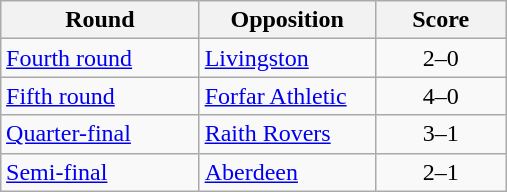<table class="wikitable" style="text-align:left;margin-left:1em;float:right">
<tr>
<th width=125>Round</th>
<th width=110>Opposition</th>
<th width=80>Score</th>
</tr>
<tr>
<td><a href='#'>Fourth round</a></td>
<td><a href='#'>Livingston</a></td>
<td align=center>2–0</td>
</tr>
<tr>
<td><a href='#'>Fifth round</a></td>
<td><a href='#'>Forfar Athletic</a></td>
<td align=center>4–0</td>
</tr>
<tr>
<td><a href='#'>Quarter-final</a></td>
<td><a href='#'>Raith Rovers</a></td>
<td align=center>3–1</td>
</tr>
<tr>
<td><a href='#'>Semi-final</a></td>
<td><a href='#'>Aberdeen</a></td>
<td align=center>2–1</td>
</tr>
</table>
